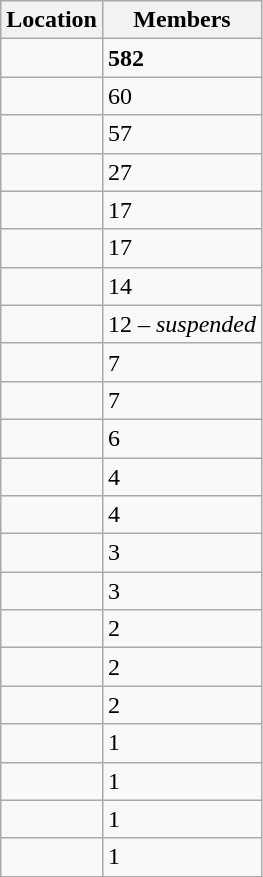<table class="wikitable">
<tr>
<th>Location</th>
<th>Members</th>
</tr>
<tr>
<td></td>
<td><strong>582</strong></td>
</tr>
<tr>
<td></td>
<td>60</td>
</tr>
<tr>
<td></td>
<td>57</td>
</tr>
<tr>
<td></td>
<td>27</td>
</tr>
<tr>
<td></td>
<td>17</td>
</tr>
<tr>
<td></td>
<td>17</td>
</tr>
<tr>
<td></td>
<td>14</td>
</tr>
<tr>
<td></td>
<td>12 – <em>suspended</em></td>
</tr>
<tr>
<td></td>
<td>7</td>
</tr>
<tr>
<td></td>
<td>7</td>
</tr>
<tr>
<td></td>
<td>6</td>
</tr>
<tr>
<td></td>
<td>4</td>
</tr>
<tr>
<td></td>
<td>4</td>
</tr>
<tr>
<td></td>
<td>3</td>
</tr>
<tr>
<td></td>
<td>3</td>
</tr>
<tr>
<td></td>
<td>2</td>
</tr>
<tr>
<td></td>
<td>2</td>
</tr>
<tr>
<td></td>
<td>2</td>
</tr>
<tr>
<td></td>
<td>1</td>
</tr>
<tr>
<td></td>
<td>1</td>
</tr>
<tr>
<td></td>
<td>1</td>
</tr>
<tr>
<td></td>
<td>1</td>
</tr>
</table>
